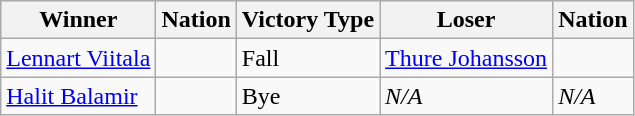<table class="wikitable sortable" style="text-align:left;">
<tr>
<th>Winner</th>
<th>Nation</th>
<th>Victory Type</th>
<th>Loser</th>
<th>Nation</th>
</tr>
<tr>
<td><a href='#'>Lennart Viitala</a></td>
<td></td>
<td>Fall</td>
<td><a href='#'>Thure Johansson</a></td>
<td></td>
</tr>
<tr>
<td><a href='#'>Halit Balamir</a></td>
<td></td>
<td>Bye</td>
<td><em>N/A</em></td>
<td><em>N/A</em></td>
</tr>
</table>
